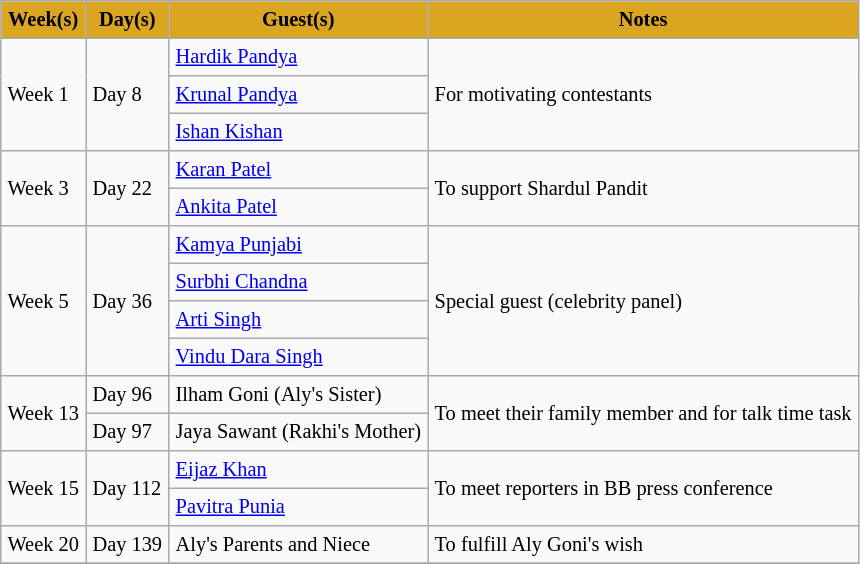<table border="2" cellpadding="4" cellspacing="0" style="margin: 1em 1em 1em 0;font-size:85%; background: #f9f9f9; border: 1px #aaa solid; border-collapse: collapse;">
<tr>
<th style="background:#DAA520">Week(s)</th>
<th style="background:#DAA520">Day(s)</th>
<th style="background:#DAA520">Guest(s)</th>
<th style="background:#DAA520">Notes</th>
</tr>
<tr>
<td rowspan="3">Week 1</td>
<td rowspan="3">Day 8</td>
<td><a href='#'>Hardik Pandya</a></td>
<td rowspan="3">For motivating contestants</td>
</tr>
<tr>
<td><a href='#'>Krunal Pandya</a></td>
</tr>
<tr>
<td><a href='#'>Ishan Kishan</a></td>
</tr>
<tr>
<td rowspan="2">Week 3</td>
<td rowspan="2">Day 22</td>
<td><a href='#'>Karan Patel</a></td>
<td rowspan="2">To support Shardul Pandit</td>
</tr>
<tr>
<td><a href='#'>Ankita Patel</a></td>
</tr>
<tr>
<td rowspan="4">Week 5</td>
<td rowspan="4">Day 36</td>
<td><a href='#'>Kamya Punjabi</a></td>
<td rowspan="4">Special guest (celebrity panel)</td>
</tr>
<tr>
<td><a href='#'>Surbhi Chandna</a></td>
</tr>
<tr>
<td><a href='#'>Arti Singh</a></td>
</tr>
<tr>
<td><a href='#'>Vindu Dara Singh</a></td>
</tr>
<tr>
<td rowspan="2">Week 13</td>
<td>Day 96</td>
<td>Ilham Goni (Aly's Sister)</td>
<td rowspan="2">To meet their family member and for talk time task</td>
</tr>
<tr>
<td>Day 97</td>
<td>Jaya Sawant (Rakhi's Mother)</td>
</tr>
<tr>
<td rowspan="2">Week 15</td>
<td rowspan="2">Day 112</td>
<td><a href='#'>Eijaz Khan</a></td>
<td rowspan="2">To meet reporters in BB press conference</td>
</tr>
<tr>
<td><a href='#'>Pavitra Punia</a></td>
</tr>
<tr>
<td>Week 20</td>
<td>Day 139</td>
<td>Aly's Parents and Niece</td>
<td>To fulfill Aly Goni's wish</td>
</tr>
<tr>
</tr>
</table>
